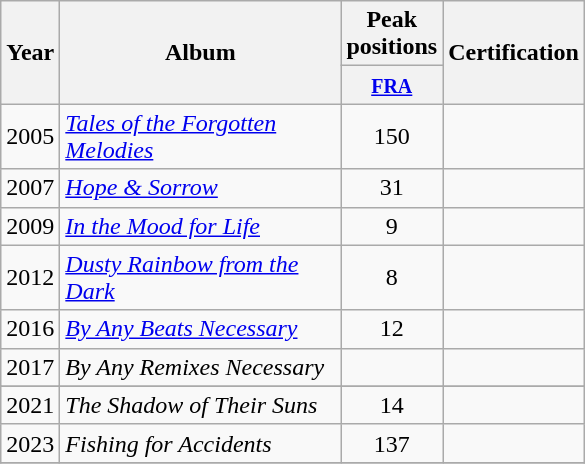<table class="wikitable">
<tr>
<th align="center" rowspan="2" width="10">Year</th>
<th align="center" rowspan="2" width="180">Album</th>
<th align="center" colspan="1">Peak <br>positions</th>
<th align="center" rowspan="2" width="40">Certification</th>
</tr>
<tr>
<th width="20"><small><a href='#'>FRA</a></small><br></th>
</tr>
<tr>
<td align="center">2005</td>
<td><em><a href='#'>Tales of the Forgotten Melodies</a></em></td>
<td align="center">150</td>
<td></td>
</tr>
<tr>
<td align="center">2007</td>
<td><em><a href='#'>Hope & Sorrow</a></em></td>
<td align="center">31</td>
<td></td>
</tr>
<tr>
<td align="center">2009</td>
<td><em><a href='#'>In the Mood for Life</a></em></td>
<td align="center">9</td>
<td></td>
</tr>
<tr>
<td align="center">2012</td>
<td><em><a href='#'>Dusty Rainbow from the Dark</a></em></td>
<td align="center">8</td>
<td></td>
</tr>
<tr>
<td align="center">2016</td>
<td><em><a href='#'>By Any Beats Necessary</a></em></td>
<td align="center">12</td>
<td></td>
</tr>
<tr>
<td>2017</td>
<td><em>By Any Remixes Necessary</em></td>
<td></td>
<td></td>
</tr>
<tr>
</tr>
<tr>
<td>2021</td>
<td><em>The Shadow of Their Suns</em></td>
<td align="center">14</td>
<td></td>
</tr>
<tr>
<td>2023</td>
<td><em>Fishing for Accidents</em></td>
<td align="center">137<br></td>
<td></td>
</tr>
<tr>
</tr>
</table>
